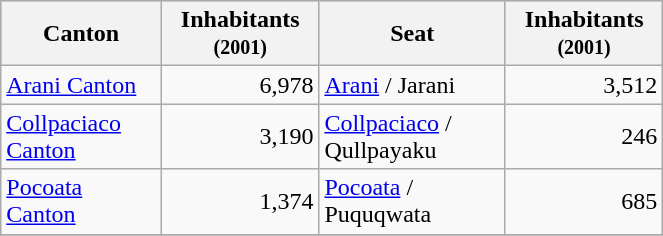<table class="wikitable" border="1" style="width:35%;" border="1">
<tr bgcolor=silver>
<th>Canton</th>
<th>Inhabitants <small> (2001)</small></th>
<th>Seat</th>
<th>Inhabitants <small> (2001)</small></th>
</tr>
<tr>
<td><a href='#'>Arani Canton</a></td>
<td align="right">6,978</td>
<td><a href='#'>Arani</a> / Jarani</td>
<td align="right">3,512</td>
</tr>
<tr>
<td><a href='#'>Collpaciaco Canton</a></td>
<td align="right">3,190</td>
<td><a href='#'>Collpaciaco</a> / Qullpayaku</td>
<td align="right">246</td>
</tr>
<tr>
<td><a href='#'>Pocoata Canton</a></td>
<td align="right">1,374</td>
<td><a href='#'>Pocoata</a> / Puquqwata</td>
<td align="right">685</td>
</tr>
<tr>
</tr>
</table>
